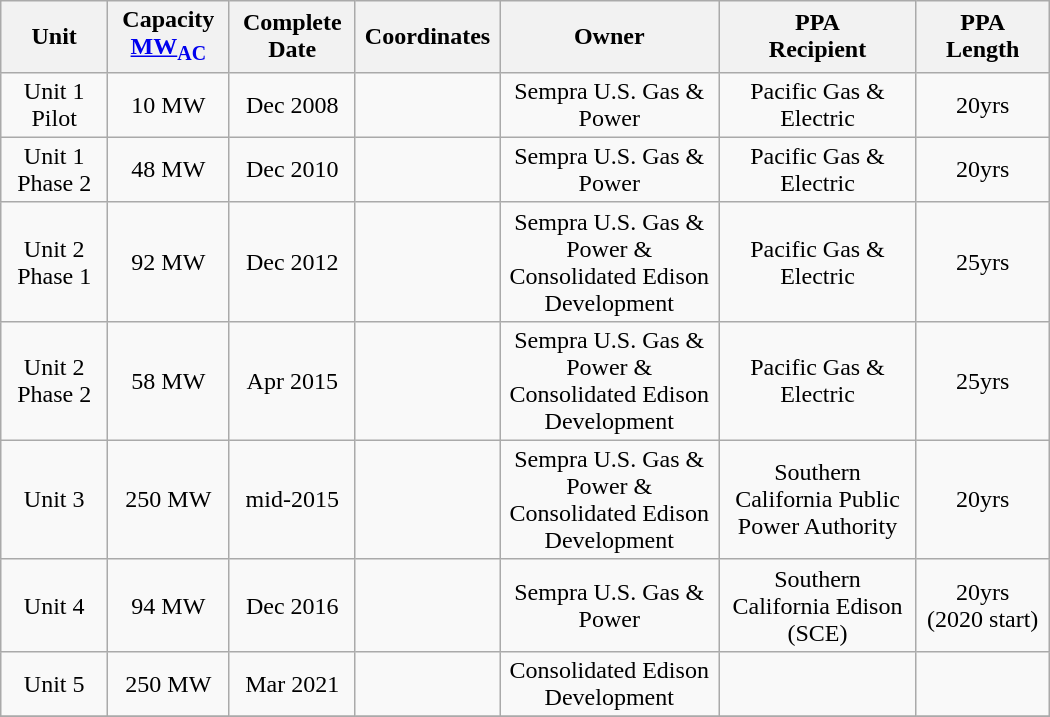<table class=wikitable style="text-align:center; width:700px;">
<tr>
<th style="width:120px;">Unit</th>
<th style="width:100px;">Capacity<br><a href='#'>MW<sub>AC</sub></a></th>
<th style="width:100px;">Complete<br>Date</th>
<th style="width:100px;">Coordinates</th>
<th style="width:250px;">Owner</th>
<th style="width:250px;">PPA<br>Recipient</th>
<th style="width:150px;">PPA<br>Length</th>
</tr>
<tr>
<td>Unit 1<br>Pilot<br></td>
<td>10 MW</td>
<td>Dec 2008</td>
<td></td>
<td>Sempra U.S. Gas & Power</td>
<td>Pacific Gas & Electric</td>
<td>20yrs</td>
</tr>
<tr>
<td>Unit 1<br>Phase 2<br></td>
<td>48 MW</td>
<td>Dec 2010</td>
<td></td>
<td>Sempra U.S. Gas & Power</td>
<td>Pacific Gas & Electric</td>
<td>20yrs</td>
</tr>
<tr>
<td>Unit 2<br>Phase 1<br></td>
<td>92 MW</td>
<td>Dec 2012</td>
<td></td>
<td>Sempra U.S. Gas & Power & Consolidated Edison Development</td>
<td>Pacific Gas & Electric</td>
<td>25yrs</td>
</tr>
<tr>
<td>Unit 2<br>Phase 2</td>
<td>58 MW</td>
<td>Apr 2015</td>
<td></td>
<td>Sempra U.S. Gas & Power & Consolidated Edison Development</td>
<td>Pacific Gas & Electric</td>
<td>25yrs</td>
</tr>
<tr>
<td>Unit 3<br></td>
<td>250 MW</td>
<td>mid-2015</td>
<td></td>
<td>Sempra U.S. Gas & Power & Consolidated Edison Development</td>
<td>Southern California Public Power Authority</td>
<td>20yrs</td>
</tr>
<tr>
<td>Unit 4<br></td>
<td>94 MW</td>
<td>Dec 2016</td>
<td></td>
<td>Sempra U.S. Gas & Power</td>
<td>Southern California Edison (SCE)</td>
<td>20yrs<br>(2020 start)</td>
</tr>
<tr>
<td>Unit 5<br></td>
<td>250 MW</td>
<td>Mar 2021</td>
<td></td>
<td>Consolidated Edison Development</td>
<td></td>
<td></td>
</tr>
<tr>
</tr>
</table>
